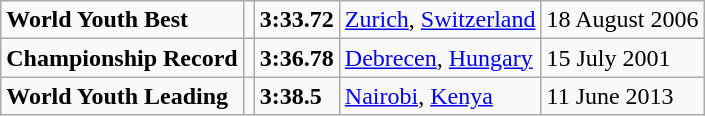<table class="wikitable">
<tr>
<td><strong>World Youth Best</strong></td>
<td></td>
<td><strong>3:33.72</strong></td>
<td><a href='#'>Zurich</a>, <a href='#'>Switzerland</a></td>
<td>18 August 2006</td>
</tr>
<tr>
<td><strong>Championship Record</strong></td>
<td></td>
<td><strong>3:36.78</strong></td>
<td><a href='#'>Debrecen</a>, <a href='#'>Hungary</a></td>
<td>15 July 2001</td>
</tr>
<tr>
<td><strong>World Youth Leading</strong></td>
<td></td>
<td><strong>3:38.5</strong></td>
<td><a href='#'>Nairobi</a>, <a href='#'>Kenya</a></td>
<td>11 June 2013</td>
</tr>
</table>
